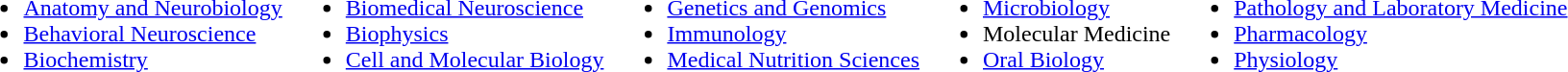<table border="0">
<tr>
<td valign="top"><br><ul><li><a href='#'>Anatomy and Neurobiology</a></li><li><a href='#'>Behavioral Neuroscience</a></li><li><a href='#'>Biochemistry</a></li></ul></td>
<td valign="top"><br><ul><li><a href='#'>Biomedical Neuroscience</a></li><li><a href='#'>Biophysics</a></li><li><a href='#'>Cell and Molecular Biology</a></li></ul></td>
<td valign="top"><br><ul><li><a href='#'>Genetics and Genomics</a></li><li><a href='#'>Immunology</a></li><li><a href='#'>Medical Nutrition Sciences</a></li></ul></td>
<td valign="top"><br><ul><li><a href='#'>Microbiology</a></li><li>Molecular Medicine</li><li><a href='#'>Oral Biology</a></li></ul></td>
<td valign="top"><br><ul><li><a href='#'>Pathology and Laboratory Medicine</a></li><li><a href='#'>Pharmacology</a></li><li><a href='#'>Physiology</a></li></ul></td>
<td valign="top"></td>
</tr>
</table>
